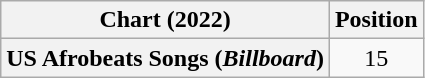<table class="wikitable plainrowheaders" style="text-align:center">
<tr>
<th scope="col">Chart (2022)</th>
<th scope="col">Position</th>
</tr>
<tr>
<th scope="row">US Afrobeats Songs (<em>Billboard</em>)</th>
<td>15</td>
</tr>
</table>
